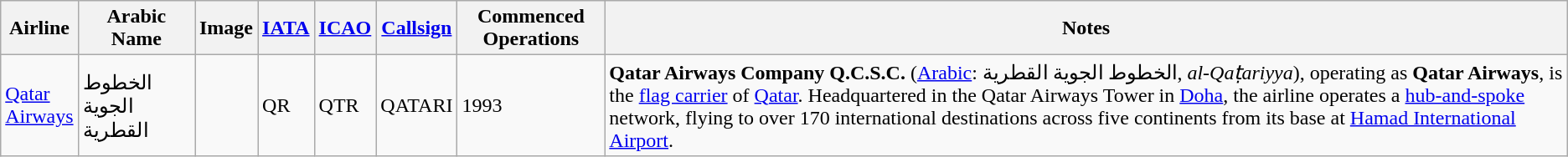<table class="wikitable sortable mw-collapsible">
<tr>
<th>Airline</th>
<th>Arabic Name</th>
<th>Image</th>
<th><a href='#'>IATA</a></th>
<th><a href='#'>ICAO</a></th>
<th><a href='#'>Callsign</a></th>
<th>Commenced Operations</th>
<th>Notes</th>
</tr>
<tr>
<td><a href='#'>Qatar</a><br><a href='#'>Airways</a></td>
<td>الخطوط الجوية القطرية</td>
<td></td>
<td>QR</td>
<td>QTR</td>
<td>QATARI</td>
<td>1993</td>
<td><strong>Qatar Airways Company Q.C.S.C.</strong> (<a href='#'>Arabic</a>: الخطوط الجوية القطرية, <em>al-Qaṭariyya</em>), operating as <strong>Qatar Airways</strong>, is the <a href='#'>flag carrier</a> of <a href='#'>Qatar</a>. Headquartered in the Qatar Airways Tower in <a href='#'>Doha</a>, the airline operates a <a href='#'>hub-and-spoke</a> network, flying to over 170 international destinations across five continents from its base at <a href='#'>Hamad International Airport</a>.</td>
</tr>
</table>
